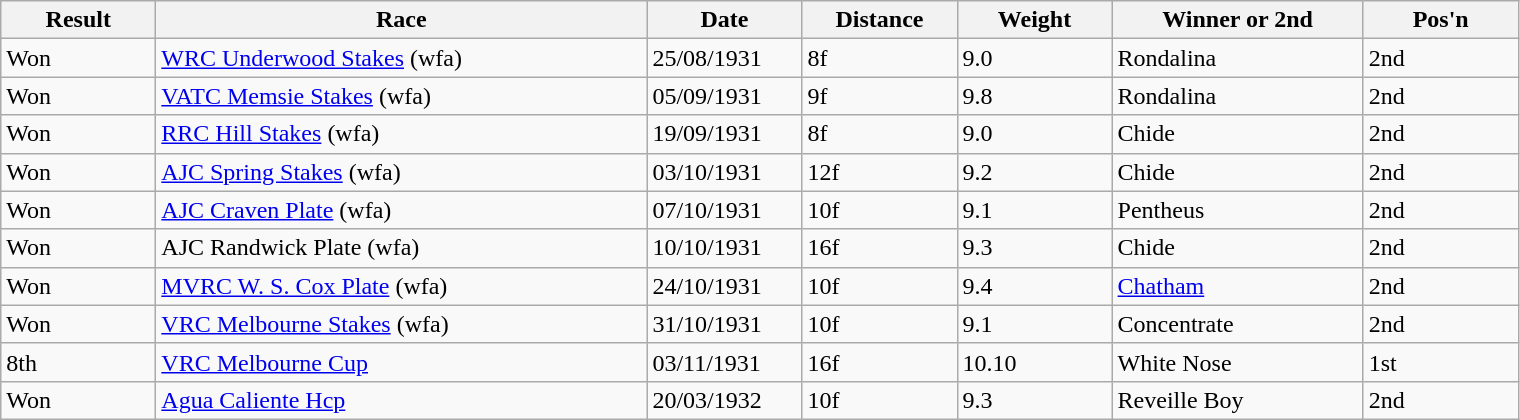<table class="wikitable sortable">
<tr>
<th style="width: 6em;">Result</th>
<th style="width: 20em;">Race</th>
<th style="width: 6em;">Date</th>
<th style="width: 6em;">Distance</th>
<th style="width: 6em;">Weight</th>
<th style="width: 10em;">Winner or 2nd</th>
<th style="width: 6em;">Pos'n</th>
</tr>
<tr>
<td>Won</td>
<td><a href='#'>WRC Underwood Stakes</a> (wfa)</td>
<td>25/08/1931</td>
<td>8f</td>
<td>9.0</td>
<td>Rondalina</td>
<td>2nd</td>
</tr>
<tr>
<td>Won</td>
<td><a href='#'>VATC Memsie Stakes</a> (wfa)</td>
<td>05/09/1931</td>
<td>9f</td>
<td>9.8</td>
<td>Rondalina</td>
<td>2nd</td>
</tr>
<tr>
<td>Won</td>
<td><a href='#'>RRC Hill Stakes</a> (wfa)</td>
<td>19/09/1931</td>
<td>8f</td>
<td>9.0</td>
<td>Chide</td>
<td>2nd</td>
</tr>
<tr>
<td>Won</td>
<td><a href='#'>AJC Spring Stakes</a> (wfa)</td>
<td>03/10/1931</td>
<td>12f</td>
<td>9.2</td>
<td>Chide</td>
<td>2nd</td>
</tr>
<tr>
<td>Won</td>
<td><a href='#'>AJC Craven Plate</a> (wfa)</td>
<td>07/10/1931</td>
<td>10f</td>
<td>9.1</td>
<td>Pentheus</td>
<td>2nd</td>
</tr>
<tr>
<td>Won</td>
<td>AJC Randwick Plate (wfa)</td>
<td>10/10/1931</td>
<td>16f</td>
<td>9.3</td>
<td>Chide</td>
<td>2nd</td>
</tr>
<tr>
<td>Won</td>
<td><a href='#'>MVRC W. S. Cox Plate</a> (wfa)</td>
<td>24/10/1931</td>
<td>10f</td>
<td>9.4</td>
<td><a href='#'>Chatham</a></td>
<td>2nd</td>
</tr>
<tr>
<td>Won</td>
<td><a href='#'>VRC Melbourne Stakes</a> (wfa)</td>
<td>31/10/1931</td>
<td>10f</td>
<td>9.1</td>
<td>Concentrate</td>
<td>2nd</td>
</tr>
<tr>
<td>8th</td>
<td><a href='#'>VRC Melbourne Cup</a></td>
<td>03/11/1931</td>
<td>16f</td>
<td>10.10</td>
<td>White Nose</td>
<td>1st</td>
</tr>
<tr>
<td>Won</td>
<td><a href='#'>Agua Caliente Hcp</a></td>
<td>20/03/1932</td>
<td>10f</td>
<td>9.3</td>
<td>Reveille Boy</td>
<td>2nd</td>
</tr>
</table>
